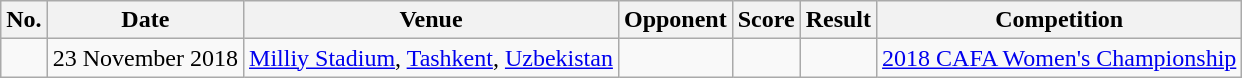<table class="wikitable">
<tr>
<th>No.</th>
<th>Date</th>
<th>Venue</th>
<th>Opponent</th>
<th>Score</th>
<th>Result</th>
<th>Competition</th>
</tr>
<tr>
<td></td>
<td>23 November 2018</td>
<td><a href='#'>Milliy Stadium</a>, <a href='#'>Tashkent</a>, <a href='#'>Uzbekistan</a></td>
<td></td>
<td></td>
<td></td>
<td><a href='#'>2018 CAFA Women's Championship</a></td>
</tr>
</table>
